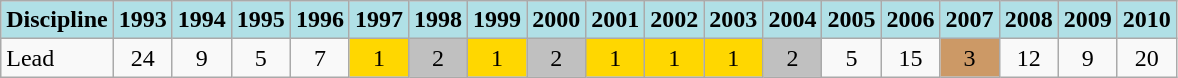<table class="wikitable" style="text-align: center">
<tr>
<th style="background: #b0e0e6">Discipline</th>
<th style="background: #b0e0e6">1993</th>
<th style="background: #b0e0e6">1994</th>
<th style="background: #b0e0e6">1995</th>
<th style="background: #b0e0e6">1996</th>
<th style="background: #b0e0e6">1997</th>
<th style="background: #b0e0e6">1998</th>
<th style="background: #b0e0e6">1999</th>
<th style="background: #b0e0e6">2000</th>
<th style="background: #b0e0e6">2001</th>
<th style="background: #b0e0e6">2002</th>
<th style="background: #b0e0e6">2003</th>
<th style="background: #b0e0e6">2004</th>
<th style="background: #b0e0e6">2005</th>
<th style="background: #b0e0e6">2006</th>
<th style="background: #b0e0e6">2007</th>
<th style="background: #b0e0e6">2008</th>
<th style="background: #b0e0e6">2009</th>
<th style="background: #b0e0e6">2010</th>
</tr>
<tr>
<td align="left">Lead</td>
<td>24</td>
<td>9</td>
<td>5</td>
<td>7</td>
<td style="background: gold">1</td>
<td style="background: silver">2</td>
<td style="background: gold">1</td>
<td style="background: silver">2</td>
<td style="background: gold">1</td>
<td style="background: gold">1</td>
<td style="background: gold">1</td>
<td style="background: silver">2</td>
<td>5</td>
<td>15</td>
<td style="background: #cc9966">3</td>
<td>12</td>
<td>9</td>
<td>20</td>
</tr>
</table>
